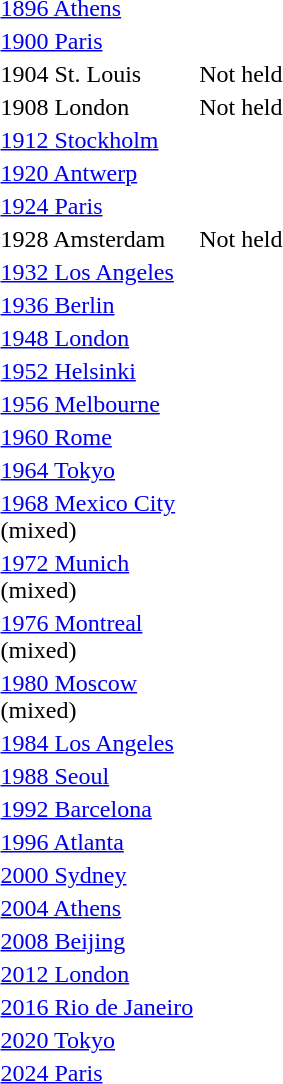<table>
<tr>
<td><a href='#'>1896 Athens</a><br></td>
<td></td>
<td></td>
<td></td>
</tr>
<tr>
<td><a href='#'>1900 Paris</a><br></td>
<td></td>
<td></td>
<td></td>
</tr>
<tr>
<td>1904 St. Louis</td>
<td colspan=3 align=center>Not held</td>
</tr>
<tr>
<td>1908 London</td>
<td colspan=3 align=center>Not held</td>
</tr>
<tr>
<td><a href='#'>1912 Stockholm</a><br></td>
<td></td>
<td></td>
<td></td>
</tr>
<tr>
<td><a href='#'>1920 Antwerp</a><br></td>
<td></td>
<td></td>
<td></td>
</tr>
<tr>
<td><a href='#'>1924 Paris</a><br></td>
<td></td>
<td></td>
<td></td>
</tr>
<tr>
<td>1928 Amsterdam</td>
<td colspan=3 align=center>Not held</td>
</tr>
<tr>
<td><a href='#'>1932 Los Angeles</a><br></td>
<td></td>
<td></td>
<td></td>
</tr>
<tr>
<td><a href='#'>1936 Berlin</a><br></td>
<td></td>
<td></td>
<td></td>
</tr>
<tr>
<td><a href='#'>1948 London</a><br></td>
<td></td>
<td></td>
<td></td>
</tr>
<tr>
<td><a href='#'>1952 Helsinki</a><br></td>
<td></td>
<td></td>
<td></td>
</tr>
<tr>
<td><a href='#'>1956 Melbourne</a><br></td>
<td></td>
<td></td>
<td></td>
</tr>
<tr>
<td><a href='#'>1960 Rome</a><br></td>
<td></td>
<td></td>
<td></td>
</tr>
<tr>
<td><a href='#'>1964 Tokyo</a><br></td>
<td></td>
<td></td>
<td></td>
</tr>
<tr>
<td><a href='#'>1968 Mexico City</a><br> (mixed)</td>
<td></td>
<td></td>
<td></td>
</tr>
<tr>
<td><a href='#'>1972 Munich</a><br> (mixed)</td>
<td></td>
<td></td>
<td></td>
</tr>
<tr>
<td><a href='#'>1976 Montreal</a><br> (mixed)</td>
<td></td>
<td></td>
<td></td>
</tr>
<tr>
<td><a href='#'>1980 Moscow</a><br> (mixed)</td>
<td></td>
<td></td>
<td></td>
</tr>
<tr>
<td><a href='#'>1984 Los Angeles</a><br></td>
<td></td>
<td></td>
<td></td>
</tr>
<tr>
<td><a href='#'>1988 Seoul</a><br></td>
<td></td>
<td></td>
<td></td>
</tr>
<tr>
<td><a href='#'>1992 Barcelona</a><br></td>
<td></td>
<td></td>
<td></td>
</tr>
<tr>
<td><a href='#'>1996 Atlanta</a><br></td>
<td></td>
<td></td>
<td></td>
</tr>
<tr>
<td><a href='#'>2000 Sydney</a><br></td>
<td></td>
<td></td>
<td></td>
</tr>
<tr>
<td><a href='#'>2004 Athens</a><br></td>
<td></td>
<td></td>
<td></td>
</tr>
<tr>
<td><a href='#'>2008 Beijing</a><br></td>
<td></td>
<td></td>
<td></td>
</tr>
<tr>
<td><a href='#'>2012 London</a><br></td>
<td></td>
<td></td>
<td></td>
</tr>
<tr>
<td><a href='#'>2016 Rio de Janeiro</a><br></td>
<td></td>
<td></td>
<td></td>
</tr>
<tr>
<td><a href='#'>2020 Tokyo</a><br></td>
<td></td>
<td></td>
<td></td>
</tr>
<tr>
<td><a href='#'>2024 Paris</a><br></td>
<td></td>
<td></td>
<td></td>
</tr>
</table>
